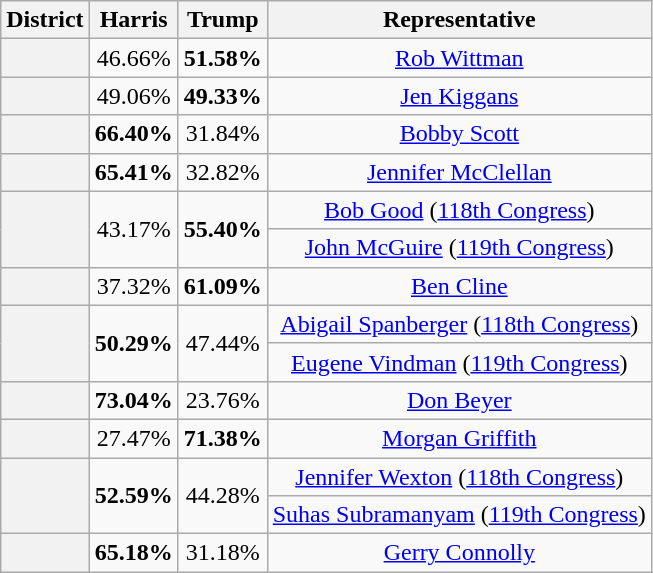<table class="wikitable">
<tr>
<th>District</th>
<th>Harris</th>
<th>Trump</th>
<th>Representative</th>
</tr>
<tr align="center">
<th></th>
<td>46.66%</td>
<td><strong>51.58%</strong></td>
<td><a href='#'>Rob Wittman</a></td>
</tr>
<tr align="center">
<th></th>
<td>49.06%</td>
<td><strong>49.33%</strong></td>
<td><a href='#'>Jen Kiggans</a></td>
</tr>
<tr align="center">
<th></th>
<td><strong>66.40%</strong></td>
<td>31.84%</td>
<td><a href='#'>Bobby Scott</a></td>
</tr>
<tr align="center">
<th></th>
<td><strong>65.41%</strong></td>
<td>32.82%</td>
<td><a href='#'>Jennifer McClellan</a></td>
</tr>
<tr align="center">
<th rowspan="2" ></th>
<td rowspan="2">43.17%</td>
<td rowspan="2"><strong>55.40%</strong></td>
<td><a href='#'>Bob Good</a> (<a href='#'>118th Congress</a>)</td>
</tr>
<tr align="center">
<td><a href='#'>John McGuire</a> (<a href='#'>119th Congress</a>)</td>
</tr>
<tr align="center">
<th></th>
<td>37.32%</td>
<td><strong>61.09%</strong></td>
<td><a href='#'>Ben Cline</a></td>
</tr>
<tr align="center">
<th rowspan="2" ></th>
<td rowspan="2"><strong>50.29%</strong></td>
<td rowspan="2">47.44%</td>
<td><a href='#'>Abigail Spanberger</a> (<a href='#'>118th Congress</a>)</td>
</tr>
<tr align="center">
<td><a href='#'>Eugene Vindman</a> (<a href='#'>119th Congress</a>)</td>
</tr>
<tr align="center">
<th></th>
<td><strong>73.04%</strong></td>
<td>23.76%</td>
<td><a href='#'>Don Beyer</a></td>
</tr>
<tr align="center">
<th></th>
<td>27.47%</td>
<td><strong>71.38%</strong></td>
<td><a href='#'>Morgan Griffith</a></td>
</tr>
<tr align="center">
<th rowspan="2" ></th>
<td rowspan="2"><strong>52.59%</strong></td>
<td rowspan="2">44.28%</td>
<td><a href='#'>Jennifer Wexton</a> (<a href='#'>118th Congress</a>)</td>
</tr>
<tr align="center">
<td><a href='#'>Suhas Subramanyam</a> (<a href='#'>119th Congress</a>)</td>
</tr>
<tr align="center">
<th></th>
<td><strong>65.18%</strong></td>
<td>31.18%</td>
<td><a href='#'>Gerry Connolly</a></td>
</tr>
</table>
